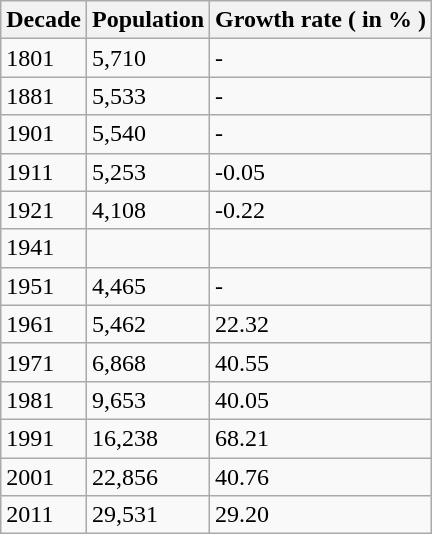<table class="wikitable sortable">
<tr>
<th>Decade</th>
<th>Population</th>
<th>Growth rate ( in % )</th>
</tr>
<tr>
<td>1801</td>
<td>5,710</td>
<td>-</td>
</tr>
<tr>
<td>1881 </td>
<td>5,533</td>
<td>-</td>
</tr>
<tr>
<td>1901 </td>
<td>5,540</td>
<td>-</td>
</tr>
<tr>
<td>1911 </td>
<td>5,253</td>
<td>-0.05</td>
</tr>
<tr>
<td>1921 </td>
<td>4,108</td>
<td>-0.22</td>
</tr>
<tr>
<td>1941</td>
<td></td>
<td></td>
</tr>
<tr>
<td>1951 </td>
<td>4,465</td>
<td>-</td>
</tr>
<tr>
<td>1961 </td>
<td>5,462</td>
<td>22.32</td>
</tr>
<tr>
<td>1971 </td>
<td>6,868</td>
<td>40.55</td>
</tr>
<tr>
<td>1981 </td>
<td>9,653</td>
<td>40.05</td>
</tr>
<tr>
<td>1991 </td>
<td>16,238</td>
<td>68.21</td>
</tr>
<tr>
<td>2001 </td>
<td>22,856</td>
<td>40.76</td>
</tr>
<tr>
<td>2011 </td>
<td>29,531</td>
<td>29.20</td>
</tr>
</table>
